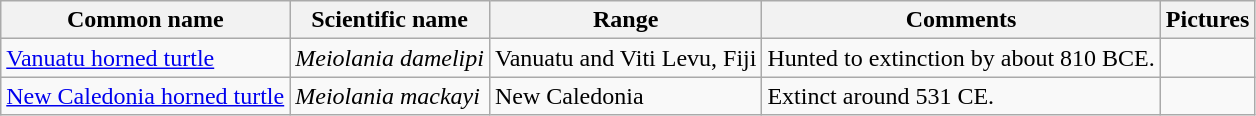<table class="wikitable sortable">
<tr>
<th>Common name</th>
<th>Scientific name</th>
<th>Range</th>
<th class="unsortable">Comments</th>
<th class="unsortable">Pictures</th>
</tr>
<tr>
<td><a href='#'>Vanuatu horned turtle</a></td>
<td><em>Meiolania damelipi</em></td>
<td>Vanuatu and Viti Levu, Fiji</td>
<td>Hunted to extinction by about 810 BCE.</td>
<td></td>
</tr>
<tr>
<td><a href='#'>New Caledonia horned turtle</a></td>
<td><em>Meiolania mackayi</em></td>
<td>New Caledonia</td>
<td>Extinct around 531 CE.</td>
<td></td>
</tr>
</table>
